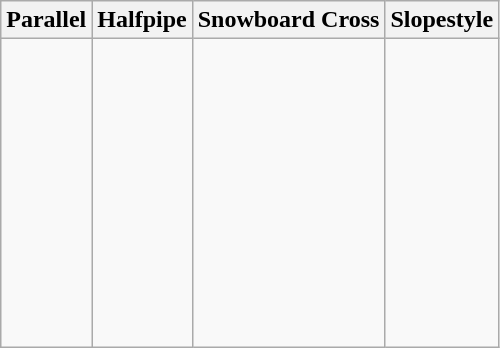<table class="wikitable">
<tr>
<th>Parallel</th>
<th>Halfpipe</th>
<th>Snowboard Cross</th>
<th>Slopestyle</th>
</tr>
<tr>
<td valign="top"><strong></strong><br><s></s><br><s></s><br><s></s><br><s></s><br><s></s><br><strong></strong><br><br><br><br><br></td>
<td valign="top"><strong></strong><br><s></s><br><strong></strong><br><strong></strong><br><s><br><br></s><br><strong></strong><br><s><br><br><br></s></td>
<td valign="top"><strong></strong><br><s></s><br><s></s><br><strong></strong><br><br><br><br><br><br><br><br></td>
<td valign="top"><br><br><br><br><br><br><br><br><br><br><br></td>
</tr>
</table>
